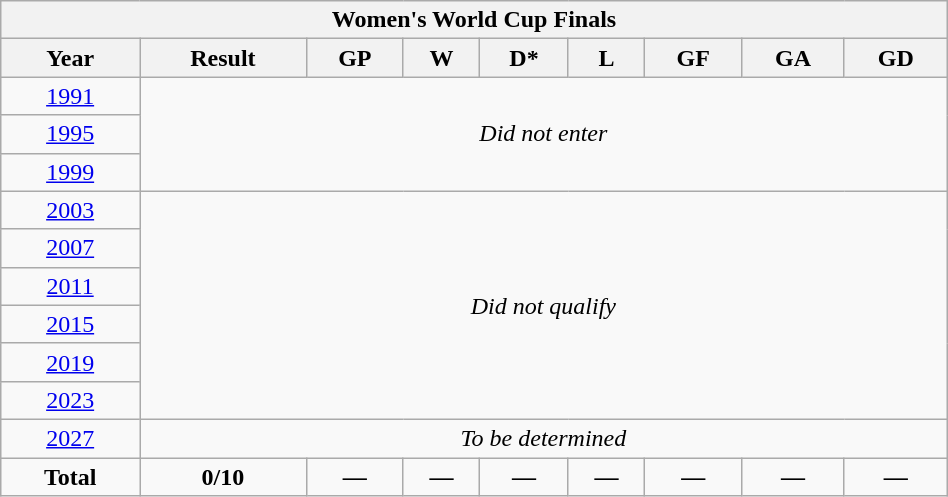<table class="wikitable" style="text-align: center; width:50%;">
<tr>
<th colspan=10>Women's World Cup Finals</th>
</tr>
<tr>
<th>Year</th>
<th>Result</th>
<th>GP</th>
<th>W</th>
<th>D*</th>
<th>L</th>
<th>GF</th>
<th>GA</th>
<th>GD</th>
</tr>
<tr>
<td> <a href='#'>1991</a></td>
<td colspan=8 rowspan=3><em>Did not enter</em></td>
</tr>
<tr>
<td> <a href='#'>1995</a></td>
</tr>
<tr>
<td> <a href='#'>1999</a></td>
</tr>
<tr>
<td> <a href='#'>2003</a></td>
<td colspan=8 rowspan=6><em>Did not qualify</em></td>
</tr>
<tr>
<td> <a href='#'>2007</a></td>
</tr>
<tr>
<td> <a href='#'>2011</a></td>
</tr>
<tr>
<td> <a href='#'>2015</a></td>
</tr>
<tr>
<td> <a href='#'>2019</a></td>
</tr>
<tr>
<td> <a href='#'>2023</a></td>
</tr>
<tr>
<td> <a href='#'>2027</a></td>
<td colspan=8><em>To be determined</em></td>
</tr>
<tr>
<td><strong>Total</strong></td>
<td><strong>0/10</strong></td>
<td><strong>—</strong></td>
<td><strong>—</strong></td>
<td><strong>—</strong></td>
<td><strong>—</strong></td>
<td><strong>—</strong></td>
<td><strong>—</strong></td>
<td><strong>—</strong></td>
</tr>
</table>
